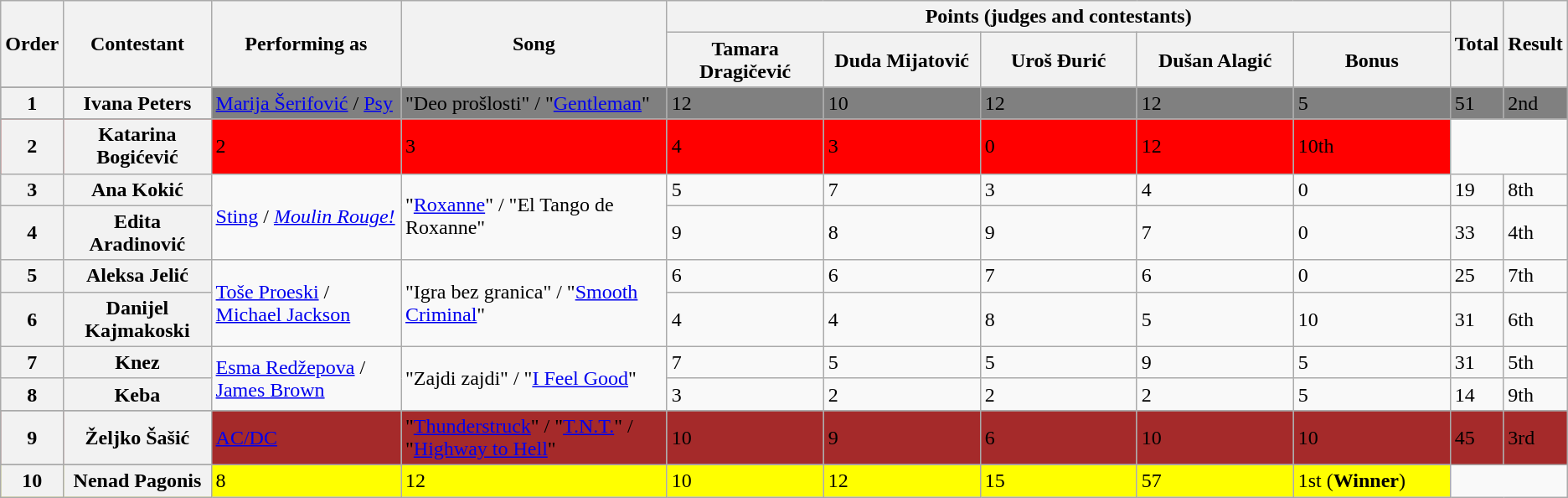<table class=wikitable>
<tr>
<th rowspan="2">Order</th>
<th rowspan="2">Contestant</th>
<th rowspan="2">Performing as</th>
<th rowspan="2">Song</th>
<th colspan="5" style="width:50%;">Points (judges and contestants)</th>
<th rowspan="2">Total</th>
<th rowspan="2">Result</th>
</tr>
<tr>
<th style="width:10%;">Tamara Dragičević</th>
<th style="width:10%;">Duda Mijatović</th>
<th style="width:10%;">Uroš Đurić</th>
<th style="width:10%;">Dušan Alagić</th>
<th style="width:10%;">Bonus</th>
</tr>
<tr>
</tr>
<tr bgcolor="grey">
<th scope="row">1</th>
<th scope="row">Ivana Peters</th>
<td rowspan="2"><a href='#'>Marija Šerifović</a> / <a href='#'>Psy</a></td>
<td rowspan="2">"Deo prošlosti" / "<a href='#'>Gentleman</a>"</td>
<td>12</td>
<td>10</td>
<td>12</td>
<td>12</td>
<td>5</td>
<td>51</td>
<td>2nd</td>
</tr>
<tr>
</tr>
<tr bgcolor="red">
<th scope="row">2</th>
<th scope="row">Katarina Bogićević</th>
<td>2</td>
<td>3</td>
<td>4</td>
<td>3</td>
<td>0</td>
<td>12</td>
<td>10th</td>
</tr>
<tr>
<th scope="row">3</th>
<th scope="row">Ana Kokić</th>
<td rowspan="2"><a href='#'>Sting</a> / <em><a href='#'>Moulin Rouge!</a></em></td>
<td rowspan="2">"<a href='#'>Roxanne</a>" / "El Tango de Roxanne"</td>
<td>5</td>
<td>7</td>
<td>3</td>
<td>4</td>
<td>0</td>
<td>19</td>
<td>8th</td>
</tr>
<tr>
<th scope="row">4</th>
<th scope="row">Edita Aradinović</th>
<td>9</td>
<td>8</td>
<td>9</td>
<td>7</td>
<td>0</td>
<td>33</td>
<td>4th</td>
</tr>
<tr>
<th scope="row">5</th>
<th scope="row">Aleksa Jelić</th>
<td rowspan="2"><a href='#'>Toše Proeski</a> / <a href='#'>Michael Jackson</a></td>
<td rowspan="2">"Igra bez granica" / "<a href='#'>Smooth Criminal</a>"</td>
<td>6</td>
<td>6</td>
<td>7</td>
<td>6</td>
<td>0</td>
<td>25</td>
<td>7th</td>
</tr>
<tr>
<th scope="row">6</th>
<th scope="row">Danijel Kajmakoski</th>
<td>4</td>
<td>4</td>
<td>8</td>
<td>5</td>
<td>10</td>
<td>31</td>
<td>6th</td>
</tr>
<tr>
<th scope="row">7</th>
<th scope="row">Knez</th>
<td rowspan="2"><a href='#'>Esma Redžepova</a> / <a href='#'>James Brown</a></td>
<td rowspan="2">"Zajdi zajdi" / "<a href='#'>I Feel Good</a>"</td>
<td>7</td>
<td>5</td>
<td>5</td>
<td>9</td>
<td>5</td>
<td>31</td>
<td>5th</td>
</tr>
<tr>
<th scope="row">8</th>
<th scope="row">Keba</th>
<td>3</td>
<td>2</td>
<td>2</td>
<td>2</td>
<td>5</td>
<td>14</td>
<td>9th</td>
</tr>
<tr>
</tr>
<tr bgcolor="brown">
<th scope="row">9</th>
<th scope="row">Željko Šašić</th>
<td rowspan="2"><a href='#'>AC/DC</a></td>
<td rowspan="2">"<a href='#'>Thunderstruck</a>" / "<a href='#'>T.N.T.</a>" / "<a href='#'>Highway to Hell</a>"</td>
<td>10</td>
<td>9</td>
<td>6</td>
<td>10</td>
<td>10</td>
<td>45</td>
<td>3rd</td>
</tr>
<tr>
</tr>
<tr bgcolor="yellow">
<th scope="row">10</th>
<th scope="row">Nenad Pagonis</th>
<td>8</td>
<td>12</td>
<td>10</td>
<td>12</td>
<td>15</td>
<td>57</td>
<td>1st (<strong>Winner</strong>)</td>
</tr>
</table>
